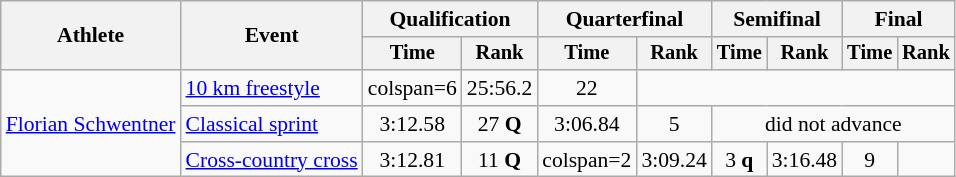<table class="wikitable" style="font-size:90%">
<tr>
<th rowspan="2">Athlete</th>
<th rowspan="2">Event</th>
<th colspan="2">Qualification</th>
<th colspan="2">Quarterfinal</th>
<th colspan="2">Semifinal</th>
<th colspan="2">Final</th>
</tr>
<tr style="font-size:95%">
<th>Time</th>
<th>Rank</th>
<th>Time</th>
<th>Rank</th>
<th>Time</th>
<th>Rank</th>
<th>Time</th>
<th>Rank</th>
</tr>
<tr align=center>
<td align=left rowspan=3><a href='#'>Florian Schwentner</a></td>
<td align=left><a href='#'>10 km freestyle</a></td>
<td>colspan=6 </td>
<td>25:56.2</td>
<td>22</td>
</tr>
<tr align=center>
<td align=left><a href='#'>Classical sprint</a></td>
<td>3:12.58</td>
<td>27 <strong>Q</strong></td>
<td>3:06.84</td>
<td>5</td>
<td colspan=4>did not advance</td>
</tr>
<tr align=center>
<td align=left><a href='#'>Cross-country cross</a></td>
<td>3:12.81</td>
<td>11 <strong>Q</strong></td>
<td>colspan=2 </td>
<td>3:09.24</td>
<td>3 <strong>q</strong></td>
<td>3:16.48</td>
<td>9</td>
</tr>
</table>
